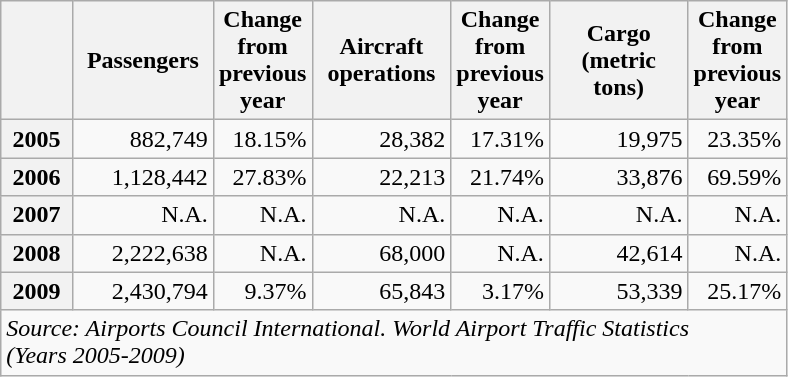<table class="wikitable"  style="text-align:right; width:525px">
<tr>
<th style="width:50px"></th>
<th style="width:100px">Passengers</th>
<th style="width:50px">Change from previous year</th>
<th style="width:100px">Aircraft operations</th>
<th style="width:50px">Change from previous year</th>
<th style="width:125px">Cargo<br>(metric tons)</th>
<th style="width:50px">Change from previous year</th>
</tr>
<tr>
<th>2005</th>
<td>882,749</td>
<td>18.15%</td>
<td>28,382</td>
<td>17.31%</td>
<td>19,975</td>
<td>23.35%</td>
</tr>
<tr>
<th>2006</th>
<td>1,128,442</td>
<td>27.83%</td>
<td>22,213</td>
<td>21.74%</td>
<td>33,876</td>
<td>69.59%</td>
</tr>
<tr>
<th>2007</th>
<td>N.A.</td>
<td>N.A.</td>
<td>N.A.</td>
<td>N.A.</td>
<td>N.A.</td>
<td>N.A.</td>
</tr>
<tr>
<th>2008</th>
<td>2,222,638</td>
<td>N.A.</td>
<td>68,000</td>
<td>N.A.</td>
<td>42,614</td>
<td>N.A.</td>
</tr>
<tr>
<th>2009</th>
<td>2,430,794</td>
<td> 9.37%</td>
<td>65,843</td>
<td> 3.17%</td>
<td>53,339</td>
<td>25.17%</td>
</tr>
<tr>
<td colspan=7 style="text-align:left;"><em>Source: Airports Council International. World Airport Traffic Statistics<br>(Years 2005-2009)</em></td>
</tr>
</table>
